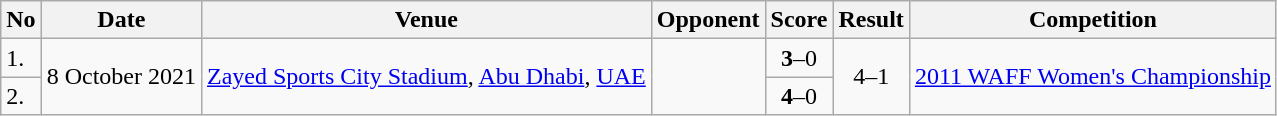<table class="wikitable">
<tr>
<th>No</th>
<th>Date</th>
<th>Venue</th>
<th>Opponent</th>
<th>Score</th>
<th>Result</th>
<th>Competition</th>
</tr>
<tr>
<td>1.</td>
<td rowspan=2>8 October 2021</td>
<td rowspan=2><a href='#'>Zayed Sports City Stadium</a>, <a href='#'>Abu Dhabi</a>, <a href='#'>UAE</a></td>
<td rowspan=2></td>
<td align=center><strong>3</strong>–0</td>
<td rowspan=2 align=center>4–1</td>
<td rowspan=2><a href='#'>2011 WAFF Women's Championship</a></td>
</tr>
<tr>
<td>2.</td>
<td align=center><strong>4</strong>–0</td>
</tr>
</table>
